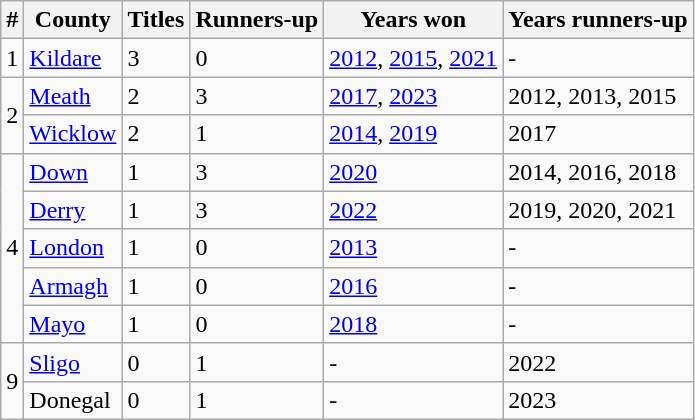<table class="wikitable plainrowheaders sortable">
<tr>
<th>#</th>
<th>County</th>
<th>Titles</th>
<th>Runners-up</th>
<th>Years won</th>
<th>Years runners-up</th>
</tr>
<tr>
<td>1</td>
<td><a href='#'>Kildare</a></td>
<td>3</td>
<td>0</td>
<td><a href='#'>2012</a>, <a href='#'>2015</a>, <a href='#'>2021</a></td>
<td>-</td>
</tr>
<tr>
<td rowspan="2">2</td>
<td><a href='#'>Meath</a></td>
<td>2</td>
<td>3</td>
<td><a href='#'>2017</a>, <a href='#'>2023</a></td>
<td>2012, 2013, 2015</td>
</tr>
<tr>
<td><a href='#'>Wicklow</a></td>
<td>2</td>
<td>1</td>
<td><a href='#'>2014</a>, <a href='#'>2019</a></td>
<td>2017</td>
</tr>
<tr>
<td rowspan="5">4</td>
<td><a href='#'>Down</a></td>
<td>1</td>
<td>3</td>
<td><a href='#'>2020</a></td>
<td>2014, 2016, 2018</td>
</tr>
<tr>
<td><a href='#'>Derry</a></td>
<td>1</td>
<td>3</td>
<td><a href='#'>2022</a></td>
<td>2019, 2020, 2021</td>
</tr>
<tr>
<td><a href='#'>London</a></td>
<td>1</td>
<td>0</td>
<td><a href='#'>2013</a></td>
<td>-</td>
</tr>
<tr>
<td><a href='#'>Armagh</a></td>
<td>1</td>
<td>0</td>
<td><a href='#'>2016</a></td>
<td>-</td>
</tr>
<tr>
<td><a href='#'>Mayo</a></td>
<td>1</td>
<td>0</td>
<td><a href='#'>2018</a></td>
<td>-</td>
</tr>
<tr>
<td rowspan="2">9</td>
<td><a href='#'>Sligo</a></td>
<td>0</td>
<td>1</td>
<td>-</td>
<td>2022</td>
</tr>
<tr>
<td>Donegal</td>
<td>0</td>
<td>1</td>
<td>-</td>
<td>2023</td>
</tr>
</table>
